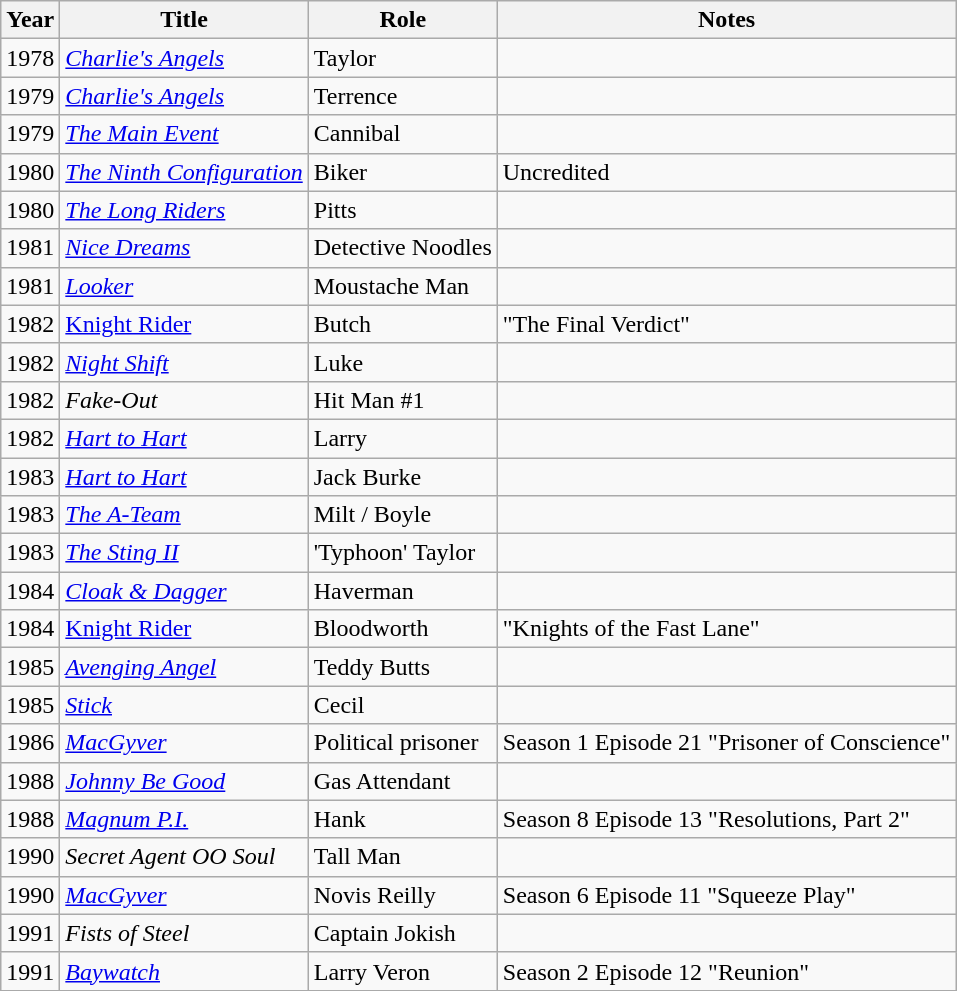<table class="wikitable">
<tr>
<th>Year</th>
<th>Title</th>
<th>Role</th>
<th>Notes</th>
</tr>
<tr>
<td>1978</td>
<td><em><a href='#'>Charlie's Angels</a></em></td>
<td>Taylor</td>
<td></td>
</tr>
<tr>
<td>1979</td>
<td><em><a href='#'>Charlie's Angels</a></em></td>
<td>Terrence</td>
<td></td>
</tr>
<tr>
<td>1979</td>
<td><em><a href='#'>The Main Event</a></em></td>
<td>Cannibal</td>
<td></td>
</tr>
<tr>
<td>1980</td>
<td><em><a href='#'>The Ninth Configuration</a></em></td>
<td>Biker</td>
<td>Uncredited</td>
</tr>
<tr>
<td>1980</td>
<td><em><a href='#'>The Long Riders</a></em></td>
<td>Pitts</td>
<td></td>
</tr>
<tr>
<td>1981</td>
<td><em><a href='#'>Nice Dreams</a></em></td>
<td>Detective Noodles</td>
<td></td>
</tr>
<tr>
<td>1981</td>
<td><em><a href='#'>Looker</a></em></td>
<td>Moustache Man</td>
<td></td>
</tr>
<tr>
<td>1982</td>
<td><a href='#'>Knight Rider</a></td>
<td>Butch</td>
<td>"The Final Verdict"</td>
</tr>
<tr>
<td>1982</td>
<td><em><a href='#'>Night Shift</a></em></td>
<td>Luke</td>
<td></td>
</tr>
<tr>
<td>1982</td>
<td><em>Fake-Out</em></td>
<td>Hit Man #1</td>
<td></td>
</tr>
<tr>
<td>1982</td>
<td><em><a href='#'>Hart to Hart</a></em></td>
<td>Larry</td>
<td></td>
</tr>
<tr>
<td>1983</td>
<td><em><a href='#'>Hart to Hart</a></em></td>
<td>Jack Burke</td>
<td></td>
</tr>
<tr>
<td>1983</td>
<td><em><a href='#'>The A-Team</a></em></td>
<td>Milt / Boyle</td>
<td></td>
</tr>
<tr>
<td>1983</td>
<td><em><a href='#'>The Sting II</a></em></td>
<td>'Typhoon' Taylor</td>
<td></td>
</tr>
<tr>
<td>1984</td>
<td><em><a href='#'>Cloak & Dagger</a></em></td>
<td>Haverman</td>
<td></td>
</tr>
<tr>
<td>1984</td>
<td><a href='#'>Knight Rider</a></td>
<td>Bloodworth</td>
<td>"Knights of the Fast Lane"</td>
</tr>
<tr>
<td>1985</td>
<td><em><a href='#'>Avenging Angel</a></em></td>
<td>Teddy Butts</td>
<td></td>
</tr>
<tr>
<td>1985</td>
<td><em><a href='#'>Stick</a></em></td>
<td>Cecil</td>
<td></td>
</tr>
<tr>
<td>1986</td>
<td><em><a href='#'>MacGyver</a></em></td>
<td>Political prisoner</td>
<td>Season 1 Episode 21 "Prisoner of Conscience"</td>
</tr>
<tr>
<td>1988</td>
<td><em><a href='#'>Johnny Be Good</a></em></td>
<td>Gas Attendant</td>
<td></td>
</tr>
<tr>
<td>1988</td>
<td><em><a href='#'>Magnum P.I.</a></em></td>
<td>Hank</td>
<td>Season 8 Episode 13 "Resolutions, Part 2"</td>
</tr>
<tr>
<td>1990</td>
<td><em>Secret Agent OO Soul</em></td>
<td>Tall Man</td>
<td></td>
</tr>
<tr>
<td>1990</td>
<td><em><a href='#'>MacGyver</a></em></td>
<td>Novis Reilly</td>
<td>Season 6 Episode 11 "Squeeze Play"</td>
</tr>
<tr>
<td>1991</td>
<td><em>Fists of Steel</em></td>
<td>Captain Jokish</td>
<td></td>
</tr>
<tr>
<td>1991</td>
<td><em><a href='#'>Baywatch</a></em></td>
<td>Larry Veron</td>
<td>Season 2 Episode 12 "Reunion"</td>
</tr>
</table>
